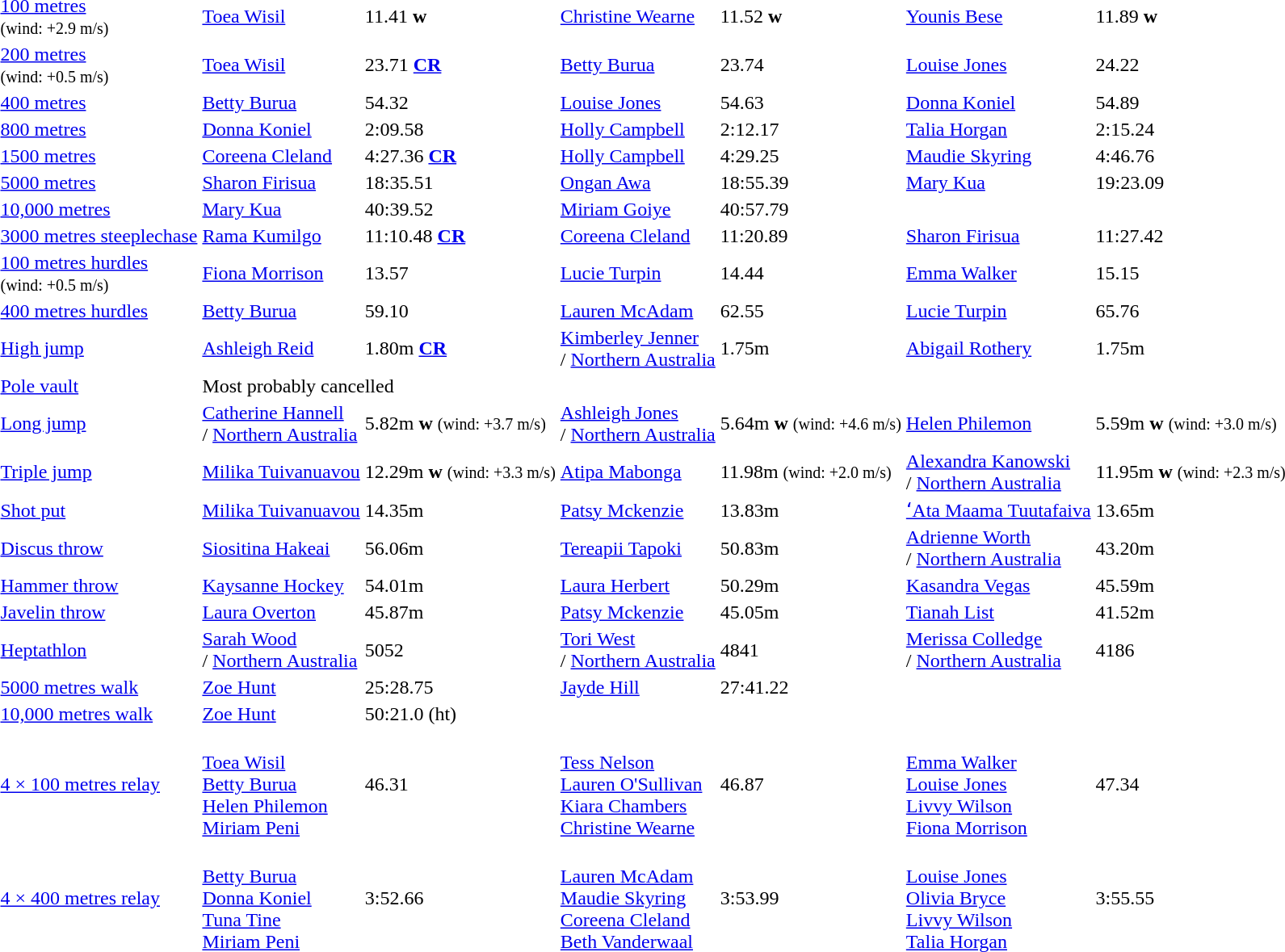<table>
<tr>
<td><a href='#'>100 metres</a> <br><small>(wind: +2.9 m/s)</small></td>
<td align=left><a href='#'>Toea Wisil</a> <br> </td>
<td>11.41 <strong>w</strong></td>
<td align=left><a href='#'>Christine Wearne</a> <br> </td>
<td>11.52 <strong>w</strong></td>
<td align=left><a href='#'>Younis Bese</a> <br> </td>
<td>11.89 <strong>w</strong></td>
</tr>
<tr>
<td><a href='#'>200 metres</a> <br><small>(wind: +0.5 m/s)</small></td>
<td align=left><a href='#'>Toea Wisil</a> <br> </td>
<td>23.71 <strong><a href='#'>CR</a></strong></td>
<td align=left><a href='#'>Betty Burua</a> <br> </td>
<td>23.74</td>
<td align=left><a href='#'>Louise Jones</a> <br> </td>
<td>24.22</td>
</tr>
<tr>
<td><a href='#'>400 metres</a></td>
<td align=left><a href='#'>Betty Burua</a> <br> </td>
<td>54.32</td>
<td align=left><a href='#'>Louise Jones</a> <br> </td>
<td>54.63</td>
<td align=left><a href='#'>Donna Koniel</a> <br> </td>
<td>54.89</td>
</tr>
<tr>
<td><a href='#'>800 metres</a></td>
<td align=left><a href='#'>Donna Koniel</a> <br> </td>
<td>2:09.58</td>
<td align=left><a href='#'>Holly Campbell</a> <br> </td>
<td>2:12.17</td>
<td align=left><a href='#'>Talia Horgan</a> <br> </td>
<td>2:15.24</td>
</tr>
<tr>
<td><a href='#'>1500 metres</a></td>
<td align=left><a href='#'>Coreena Cleland</a> <br> </td>
<td>4:27.36 <strong><a href='#'>CR</a></strong></td>
<td align=left><a href='#'>Holly Campbell</a> <br> </td>
<td>4:29.25</td>
<td align=left><a href='#'>Maudie Skyring</a> <br> </td>
<td>4:46.76</td>
</tr>
<tr>
<td><a href='#'>5000 metres</a></td>
<td><a href='#'>Sharon Firisua</a><br> </td>
<td>18:35.51</td>
<td><a href='#'>Ongan Awa</a><br> </td>
<td>18:55.39</td>
<td><a href='#'>Mary Kua</a><br></td>
<td>19:23.09</td>
</tr>
<tr>
<td><a href='#'>10,000 metres</a></td>
<td align=left><a href='#'>Mary Kua</a> <br> </td>
<td>40:39.52</td>
<td align=left><a href='#'>Miriam Goiye</a> <br> </td>
<td>40:57.79</td>
<td></td>
<td></td>
</tr>
<tr>
<td><a href='#'>3000 metres steeplechase</a></td>
<td align=left><a href='#'>Rama Kumilgo</a> <br> </td>
<td>11:10.48 <strong><a href='#'>CR</a></strong></td>
<td align=left><a href='#'>Coreena Cleland</a> <br> </td>
<td>11:20.89</td>
<td align=left><a href='#'>Sharon Firisua</a> <br> </td>
<td>11:27.42</td>
</tr>
<tr>
<td><a href='#'>100 metres hurdles</a> <br><small>(wind: +0.5 m/s)</small></td>
<td align=left><a href='#'>Fiona Morrison</a> <br> </td>
<td>13.57</td>
<td align=left><a href='#'>Lucie Turpin</a> <br> </td>
<td>14.44</td>
<td align=left><a href='#'>Emma Walker</a> <br> </td>
<td>15.15</td>
</tr>
<tr>
<td><a href='#'>400 metres hurdles</a></td>
<td align=left><a href='#'>Betty Burua</a> <br> </td>
<td>59.10</td>
<td align=left><a href='#'>Lauren McAdam</a> <br> </td>
<td>62.55</td>
<td align=left><a href='#'>Lucie Turpin</a> <br> </td>
<td>65.76</td>
</tr>
<tr>
<td><a href='#'>High jump</a></td>
<td align=left><a href='#'>Ashleigh Reid</a> <br> </td>
<td>1.80m <strong><a href='#'>CR</a></strong></td>
<td align=left><a href='#'>Kimberley Jenner</a> <br> / <a href='#'>Northern Australia</a></td>
<td>1.75m</td>
<td align=left><a href='#'>Abigail Rothery</a> <br> </td>
<td>1.75m</td>
</tr>
<tr>
<td><a href='#'>Pole vault</a></td>
<td colspan=6>Most probably cancelled</td>
</tr>
<tr>
<td><a href='#'>Long jump</a></td>
<td align=left><a href='#'>Catherine Hannell</a> <br> / <a href='#'>Northern Australia</a></td>
<td>5.82m <strong>w</strong> <small>(wind: +3.7 m/s)</small></td>
<td align=left><a href='#'>Ashleigh Jones</a> <br> / <a href='#'>Northern Australia</a></td>
<td>5.64m <strong>w</strong> <small>(wind: +4.6 m/s)</small></td>
<td align=left><a href='#'>Helen Philemon</a> <br> </td>
<td>5.59m <strong>w</strong> <small>(wind: +3.0 m/s)</small></td>
</tr>
<tr>
<td><a href='#'>Triple jump</a></td>
<td align=left><a href='#'>Milika Tuivanuavou</a> <br> </td>
<td>12.29m <strong>w</strong> <small>(wind: +3.3 m/s)</small></td>
<td align=left><a href='#'>Atipa Mabonga</a> <br> </td>
<td>11.98m <small>(wind: +2.0 m/s)</small></td>
<td align=left><a href='#'>Alexandra Kanowski</a> <br> / <a href='#'>Northern Australia</a></td>
<td>11.95m <strong>w</strong> <small>(wind: +2.3 m/s)</small></td>
</tr>
<tr>
<td><a href='#'>Shot put</a></td>
<td align=left><a href='#'>Milika Tuivanuavou</a> <br> </td>
<td>14.35m</td>
<td align=left><a href='#'>Patsy Mckenzie</a> <br> </td>
<td>13.83m</td>
<td align=left><a href='#'>ʻAta Maama Tuutafaiva</a> <br> </td>
<td>13.65m</td>
</tr>
<tr>
<td><a href='#'>Discus throw</a></td>
<td align=left><a href='#'>Siositina Hakeai</a> <br> </td>
<td>56.06m</td>
<td align=left><a href='#'>Tereapii Tapoki</a> <br> </td>
<td>50.83m</td>
<td align=left><a href='#'>Adrienne Worth</a> <br> / <a href='#'>Northern Australia</a></td>
<td>43.20m</td>
</tr>
<tr>
<td><a href='#'>Hammer throw</a></td>
<td><a href='#'>Kaysanne Hockey</a><br></td>
<td>54.01m</td>
<td><a href='#'>Laura Herbert</a><br></td>
<td>50.29m</td>
<td><a href='#'>Kasandra Vegas</a><br></td>
<td>45.59m</td>
</tr>
<tr>
<td><a href='#'>Javelin throw</a></td>
<td align=left><a href='#'>Laura Overton</a> <br> </td>
<td>45.87m</td>
<td align=left><a href='#'>Patsy Mckenzie</a> <br> </td>
<td>45.05m</td>
<td align=left><a href='#'>Tianah List</a> <br> </td>
<td>41.52m</td>
</tr>
<tr>
<td><a href='#'>Heptathlon</a></td>
<td align=left><a href='#'>Sarah Wood</a> <br> / <a href='#'>Northern Australia</a></td>
<td>5052</td>
<td align=left><a href='#'>Tori West</a> <br> / <a href='#'>Northern Australia</a></td>
<td>4841</td>
<td align=left><a href='#'>Merissa Colledge</a> <br> / <a href='#'>Northern Australia</a></td>
<td>4186</td>
</tr>
<tr>
<td><a href='#'>5000 metres walk</a></td>
<td align=left><a href='#'>Zoe Hunt</a> <br> </td>
<td>25:28.75</td>
<td align=left><a href='#'>Jayde Hill</a> <br> </td>
<td>27:41.22</td>
<td></td>
<td></td>
</tr>
<tr>
<td><a href='#'>10,000 metres walk</a></td>
<td align=left><a href='#'>Zoe Hunt</a> <br> </td>
<td>50:21.0 (ht)</td>
<td></td>
<td></td>
<td></td>
<td></td>
</tr>
<tr>
<td><a href='#'>4 × 100 metres relay</a></td>
<td align=left> <br><a href='#'>Toea Wisil</a><br><a href='#'>Betty Burua</a><br><a href='#'>Helen Philemon</a><br><a href='#'>Miriam Peni</a></td>
<td>46.31</td>
<td align=left> <br><a href='#'>Tess Nelson</a><br><a href='#'>Lauren O'Sullivan</a><br><a href='#'>Kiara Chambers</a><br><a href='#'>Christine Wearne</a></td>
<td>46.87</td>
<td align=left> <br><a href='#'>Emma Walker</a><br><a href='#'>Louise Jones</a><br><a href='#'>Livvy Wilson</a><br><a href='#'>Fiona Morrison</a></td>
<td>47.34</td>
</tr>
<tr>
<td><a href='#'>4 × 400 metres relay</a></td>
<td align=left> <br><a href='#'>Betty Burua</a><br><a href='#'>Donna Koniel</a><br><a href='#'>Tuna Tine</a><br><a href='#'>Miriam Peni</a></td>
<td>3:52.66</td>
<td align=left> <br><a href='#'>Lauren McAdam</a><br><a href='#'>Maudie Skyring</a><br><a href='#'>Coreena Cleland</a><br><a href='#'>Beth Vanderwaal</a></td>
<td>3:53.99</td>
<td align=left> <br><a href='#'>Louise Jones</a><br><a href='#'>Olivia Bryce</a><br><a href='#'>Livvy Wilson</a><br><a href='#'>Talia Horgan</a></td>
<td>3:55.55</td>
</tr>
</table>
